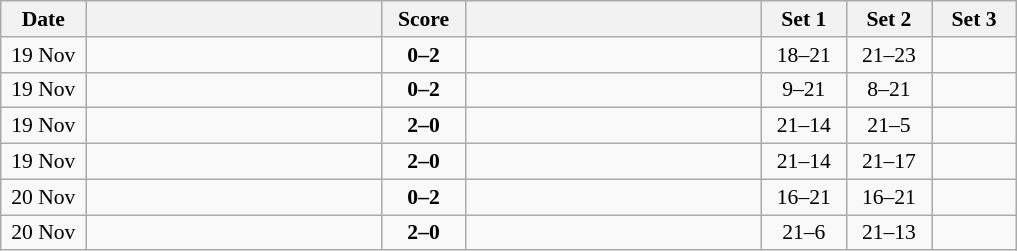<table class="wikitable" style="text-align: center; font-size:90% ">
<tr>
<th width="50">Date</th>
<th align="right" width="190"></th>
<th width="50">Score</th>
<th align="left" width="190"></th>
<th width="50">Set 1</th>
<th width="50">Set 2</th>
<th width="50">Set 3</th>
</tr>
<tr>
<td>19 Nov</td>
<td align=right></td>
<td align=center><strong>0–2</strong></td>
<td align=left><strong></strong></td>
<td>18–21</td>
<td>21–23</td>
<td></td>
</tr>
<tr>
<td>19 Nov</td>
<td align=right></td>
<td align=center><strong>0–2</strong></td>
<td align=left><strong></strong></td>
<td>9–21</td>
<td>8–21</td>
<td></td>
</tr>
<tr>
<td>19 Nov</td>
<td align=right><strong></strong></td>
<td align=center><strong>2–0</strong></td>
<td align=left></td>
<td>21–14</td>
<td>21–5</td>
<td></td>
</tr>
<tr>
<td>19 Nov</td>
<td align=right><strong></strong></td>
<td align=center><strong>2–0</strong></td>
<td align=left></td>
<td>21–14</td>
<td>21–17</td>
<td></td>
</tr>
<tr>
<td>20 Nov</td>
<td align=right></td>
<td align=center><strong>0–2</strong></td>
<td align=left><strong></strong></td>
<td>16–21</td>
<td>16–21</td>
<td></td>
</tr>
<tr>
<td>20 Nov</td>
<td align=right><strong></strong></td>
<td align=center><strong>2–0</strong></td>
<td align=left></td>
<td>21–6</td>
<td>21–13</td>
<td></td>
</tr>
</table>
